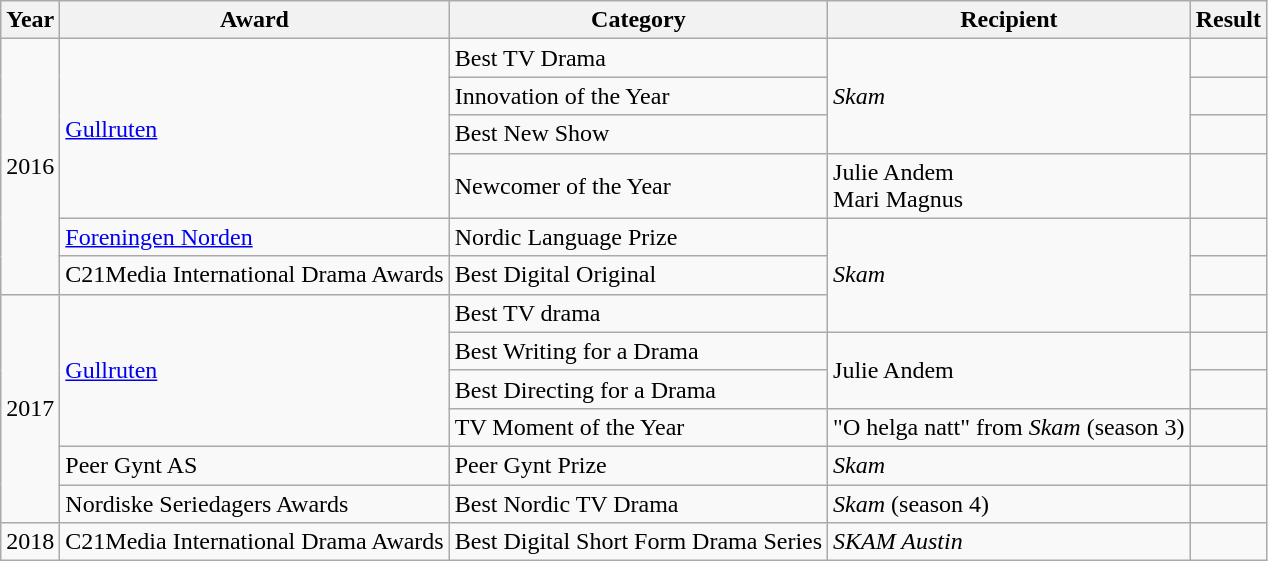<table class="wikitable">
<tr>
<th>Year</th>
<th>Award</th>
<th>Category</th>
<th>Recipient</th>
<th>Result</th>
</tr>
<tr>
<td rowspan="6">2016</td>
<td rowspan="4"><a href='#'>Gullruten</a></td>
<td>Best TV Drama</td>
<td rowspan="3"><em>Skam</em></td>
<td></td>
</tr>
<tr>
<td>Innovation of the Year</td>
<td></td>
</tr>
<tr>
<td>Best New Show</td>
<td></td>
</tr>
<tr>
<td>Newcomer of the Year</td>
<td>Julie Andem <br>Mari Magnus</td>
<td></td>
</tr>
<tr>
<td><a href='#'>Foreningen Norden</a></td>
<td>Nordic Language Prize</td>
<td rowspan="3"><em>Skam</em></td>
<td></td>
</tr>
<tr>
<td>C21Media International Drama Awards</td>
<td>Best Digital Original</td>
<td></td>
</tr>
<tr>
<td rowspan="6">2017</td>
<td rowspan="4"><a href='#'>Gullruten</a></td>
<td>Best TV drama</td>
<td></td>
</tr>
<tr>
<td>Best Writing for a Drama</td>
<td rowspan="2">Julie Andem</td>
<td></td>
</tr>
<tr>
<td>Best Directing for a Drama</td>
<td></td>
</tr>
<tr>
<td>TV Moment of the Year</td>
<td>"O helga natt" from <em>Skam</em> (season 3)</td>
<td></td>
</tr>
<tr>
<td>Peer Gynt AS</td>
<td>Peer Gynt Prize</td>
<td><em>Skam</em></td>
<td></td>
</tr>
<tr>
<td>Nordiske Seriedagers Awards</td>
<td>Best Nordic TV Drama</td>
<td><em>Skam</em> (season 4)</td>
<td></td>
</tr>
<tr>
<td>2018</td>
<td>C21Media International Drama Awards</td>
<td>Best Digital Short Form Drama Series</td>
<td><em>SKAM Austin</em></td>
<td></td>
</tr>
</table>
